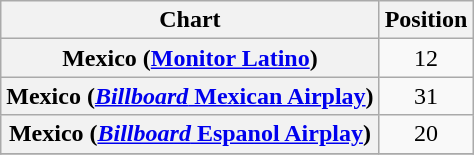<table class="wikitable plainrowheaders" style="text-align:center;">
<tr>
<th>Chart</th>
<th>Position</th>
</tr>
<tr>
<th scope="row">Mexico (<a href='#'>Monitor Latino</a>)</th>
<td align="center">12</td>
</tr>
<tr>
<th scope="row">Mexico (<a href='#'><em>Billboard</em> Mexican Airplay</a>)</th>
<td align="center">31</td>
</tr>
<tr>
<th scope="row">Mexico (<a href='#'><em>Billboard</em> Espanol Airplay</a>)</th>
<td align="center">20</td>
</tr>
<tr>
</tr>
</table>
